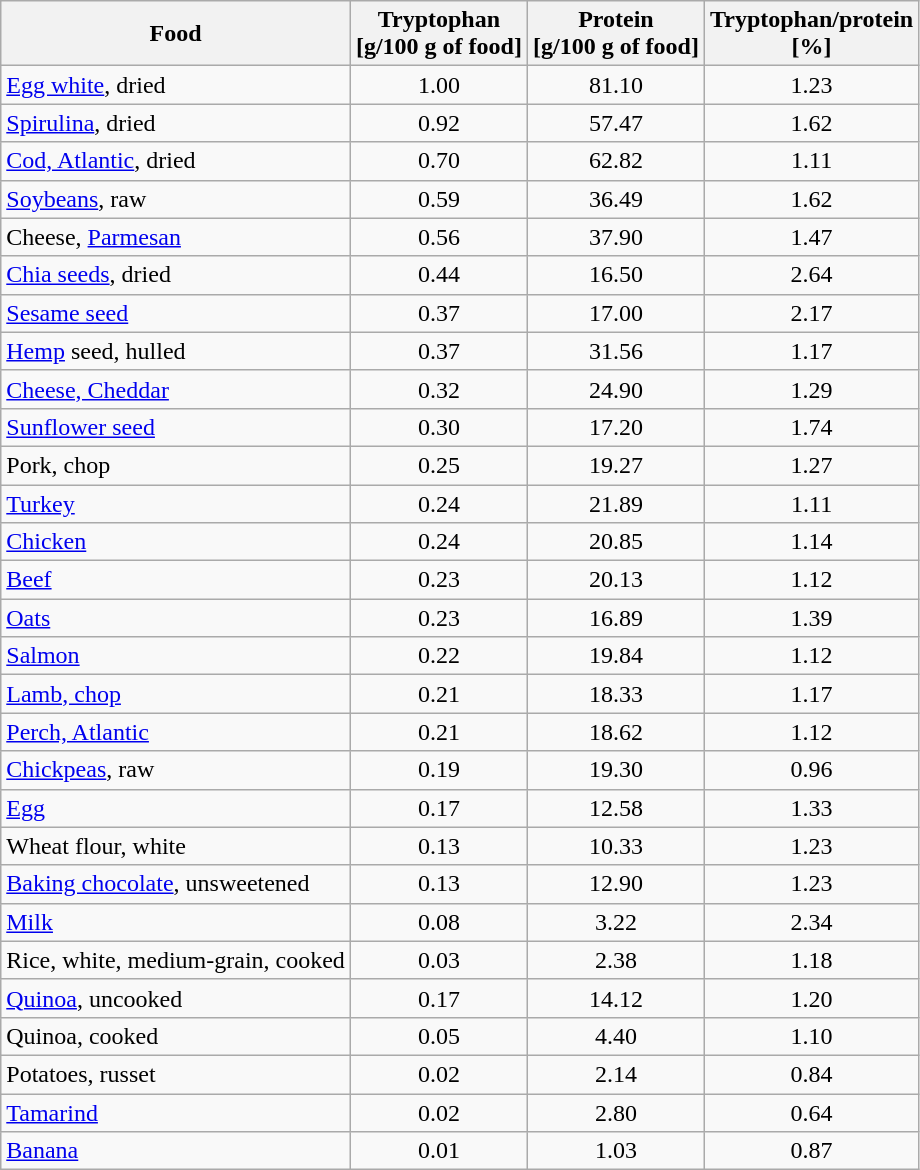<table class="wikitable sortable" style="text-align: center;">
<tr>
<th scope="col">Food</th>
<th scope="col">Tryptophan <br>[g/100 g of food]</th>
<th scope="col">Protein <br>[g/100 g of food]</th>
<th scope="col">Tryptophan/protein <br>[%]</th>
</tr>
<tr>
<td style="text-align: left;"><a href='#'>Egg white</a>, dried</td>
<td>1.00</td>
<td>81.10</td>
<td>1.23</td>
</tr>
<tr>
<td style="text-align: left;"><a href='#'>Spirulina</a>, dried</td>
<td>0.92</td>
<td>57.47</td>
<td>1.62</td>
</tr>
<tr>
<td style="text-align: left;"><a href='#'>Cod, Atlantic</a>, dried</td>
<td>0.70</td>
<td>62.82</td>
<td>1.11</td>
</tr>
<tr>
<td style="text-align: left;"><a href='#'>Soybeans</a>, raw</td>
<td>0.59</td>
<td>36.49</td>
<td>1.62</td>
</tr>
<tr>
<td style="text-align: left;">Cheese, <a href='#'>Parmesan</a></td>
<td>0.56</td>
<td>37.90</td>
<td>1.47</td>
</tr>
<tr>
<td style="text-align: left;"><a href='#'>Chia seeds</a>, dried</td>
<td>0.44</td>
<td>16.50</td>
<td>2.64</td>
</tr>
<tr>
<td style="text-align: left;"><a href='#'>Sesame seed</a></td>
<td>0.37</td>
<td>17.00</td>
<td>2.17</td>
</tr>
<tr>
<td style="text-align: left;"><a href='#'>Hemp</a> seed, hulled</td>
<td>0.37</td>
<td>31.56</td>
<td>1.17</td>
</tr>
<tr>
<td style="text-align: left;"><a href='#'>Cheese, Cheddar</a></td>
<td>0.32</td>
<td>24.90</td>
<td>1.29</td>
</tr>
<tr>
<td style="text-align: left;"><a href='#'>Sunflower seed</a></td>
<td>0.30</td>
<td>17.20</td>
<td>1.74</td>
</tr>
<tr>
<td style="text-align: left;">Pork, chop</td>
<td>0.25</td>
<td>19.27</td>
<td>1.27</td>
</tr>
<tr>
<td style="text-align: left;"><a href='#'>Turkey</a></td>
<td>0.24</td>
<td>21.89</td>
<td>1.11</td>
</tr>
<tr>
<td style="text-align: left;"><a href='#'>Chicken</a></td>
<td>0.24</td>
<td>20.85</td>
<td>1.14</td>
</tr>
<tr>
<td style="text-align: left;"><a href='#'>Beef</a></td>
<td>0.23</td>
<td>20.13</td>
<td>1.12</td>
</tr>
<tr>
<td style="text-align: left;"><a href='#'>Oats</a></td>
<td>0.23</td>
<td>16.89</td>
<td>1.39</td>
</tr>
<tr>
<td style="text-align: left;"><a href='#'>Salmon</a></td>
<td>0.22</td>
<td>19.84</td>
<td>1.12</td>
</tr>
<tr>
<td style="text-align: left;"><a href='#'>Lamb, chop</a></td>
<td>0.21</td>
<td>18.33</td>
<td>1.17</td>
</tr>
<tr>
<td style="text-align: left;"><a href='#'>Perch, Atlantic</a></td>
<td>0.21</td>
<td>18.62</td>
<td>1.12</td>
</tr>
<tr>
<td style="text-align: left;"><a href='#'>Chickpeas</a>, raw</td>
<td>0.19</td>
<td>19.30</td>
<td>0.96</td>
</tr>
<tr>
<td style="text-align: left;"><a href='#'>Egg</a></td>
<td>0.17</td>
<td>12.58</td>
<td>1.33</td>
</tr>
<tr>
<td style="text-align: left;">Wheat flour, white</td>
<td>0.13</td>
<td>10.33</td>
<td>1.23</td>
</tr>
<tr>
<td style="text-align: left;"><a href='#'>Baking chocolate</a>, unsweetened</td>
<td>0.13</td>
<td>12.90</td>
<td>1.23</td>
</tr>
<tr>
<td style="text-align: left;"><a href='#'>Milk</a></td>
<td>0.08</td>
<td>3.22</td>
<td>2.34</td>
</tr>
<tr>
<td style="text-align: left;">Rice, white, medium-grain, cooked</td>
<td>0.03</td>
<td>2.38</td>
<td>1.18</td>
</tr>
<tr>
<td style="text-align: left;"><a href='#'>Quinoa</a>, uncooked</td>
<td>0.17</td>
<td>14.12</td>
<td>1.20</td>
</tr>
<tr>
<td style="text-align: left;">Quinoa, cooked</td>
<td>0.05</td>
<td>4.40</td>
<td>1.10</td>
</tr>
<tr>
<td style="text-align: left;">Potatoes, russet</td>
<td>0.02</td>
<td>2.14</td>
<td>0.84</td>
</tr>
<tr>
<td style="text-align: left;"><a href='#'>Tamarind</a></td>
<td>0.02</td>
<td>2.80</td>
<td>0.64</td>
</tr>
<tr>
<td style="text-align: left;"><a href='#'>Banana</a></td>
<td>0.01</td>
<td>1.03</td>
<td>0.87</td>
</tr>
</table>
